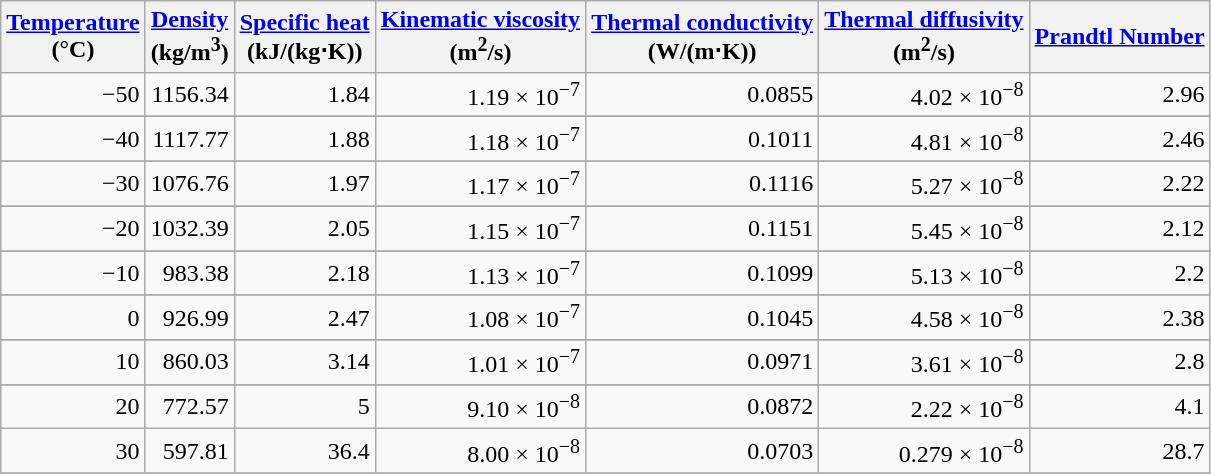<table class="wikitable mw-collapsible mw-collapsed" style="text-align:right;">
<tr>
<th><a href='#'>Temperature</a><br>(°C)</th>
<th><a href='#'>Density</a><br>(kg/m<sup>3</sup>)</th>
<th><a href='#'>Specific heat</a><br>(kJ/(kg⋅K))</th>
<th><a href='#'>Kinematic viscosity</a><br>(m<sup>2</sup>/s)</th>
<th><a href='#'>Thermal conductivity</a><br>(W/(m⋅K))</th>
<th><a href='#'>Thermal diffusivity</a><br>(m<sup>2</sup>/s)</th>
<th><a href='#'>Prandtl Number</a></th>
</tr>
<tr>
<td>−50</td>
<td>1156.34</td>
<td>1.84</td>
<td>1.19 × 10<sup>−7</sup></td>
<td>0.0855</td>
<td>4.02 × 10<sup>−8</sup></td>
<td>2.96</td>
</tr>
<tr>
</tr>
<tr>
<td>−40</td>
<td>1117.77</td>
<td>1.88</td>
<td>1.18 × 10<sup>−7</sup></td>
<td>0.1011</td>
<td>4.81 × 10<sup>−8</sup></td>
<td>2.46</td>
</tr>
<tr>
</tr>
<tr>
<td>−30</td>
<td>1076.76</td>
<td>1.97</td>
<td>1.17 × 10<sup>−7</sup></td>
<td>0.1116</td>
<td>5.27 × 10<sup>−8</sup></td>
<td>2.22</td>
</tr>
<tr>
</tr>
<tr>
<td>−20</td>
<td>1032.39</td>
<td>2.05</td>
<td>1.15 × 10<sup>−7</sup></td>
<td>0.1151</td>
<td>5.45 × 10<sup>−8</sup></td>
<td>2.12</td>
</tr>
<tr>
</tr>
<tr>
<td>−10</td>
<td>983.38</td>
<td>2.18</td>
<td>1.13 × 10<sup>−7</sup></td>
<td>0.1099</td>
<td>5.13 × 10<sup>−8</sup></td>
<td>2.2</td>
</tr>
<tr>
</tr>
<tr>
<td>0</td>
<td>926.99</td>
<td>2.47</td>
<td>1.08 × 10<sup>−7</sup></td>
<td>0.1045</td>
<td>4.58 × 10<sup>−8</sup></td>
<td>2.38</td>
</tr>
<tr>
</tr>
<tr>
<td>10</td>
<td>860.03</td>
<td>3.14</td>
<td>1.01 × 10<sup>−7</sup></td>
<td>0.0971</td>
<td>3.61 × 10<sup>−8</sup></td>
<td>2.8</td>
</tr>
<tr>
</tr>
<tr>
<td>20</td>
<td>772.57</td>
<td>5</td>
<td>9.10 × 10<sup>−8</sup></td>
<td>0.0872</td>
<td>2.22 × 10<sup>−8</sup></td>
<td>4.1</td>
</tr>
<tr>
<td>30</td>
<td>597.81</td>
<td>36.4</td>
<td>8.00 × 10<sup>−8</sup></td>
<td>0.0703</td>
<td>0.279 × 10<sup>−8</sup></td>
<td>28.7</td>
</tr>
<tr>
</tr>
</table>
